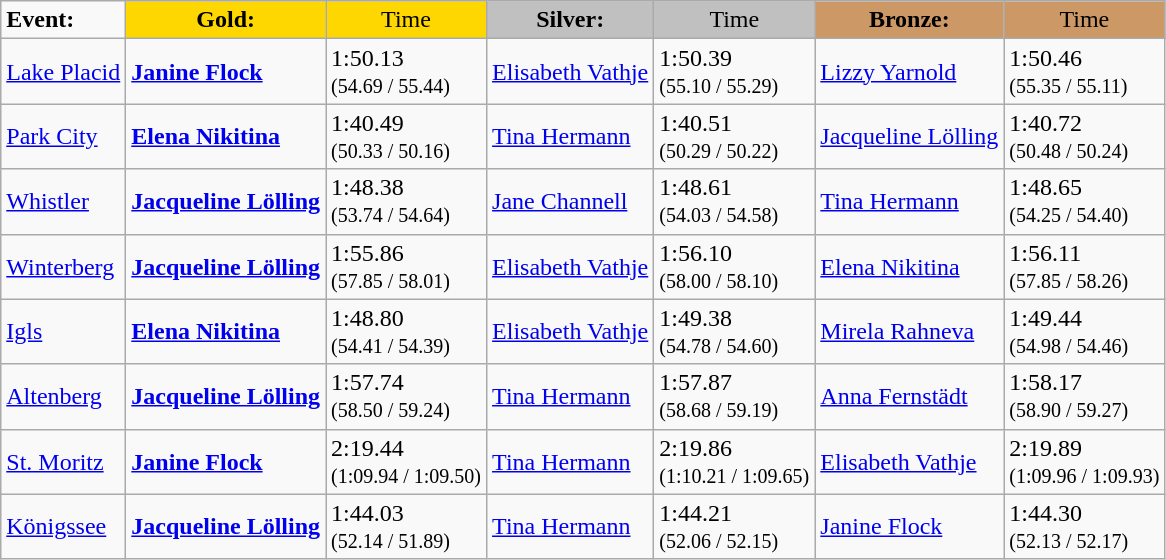<table class="wikitable" style=>
<tr>
<td><strong>Event:</strong></td>
<td !  style="text-align:center; background:gold;"><strong>Gold:</strong></td>
<td !  style="text-align:center; background:gold;">Time</td>
<td !  style="text-align:center; background:silver;"><strong>Silver:</strong></td>
<td !  style="text-align:center; background:silver;">Time</td>
<td !  style="text-align:center; background:#c96;"><strong>Bronze:</strong></td>
<td !  style="text-align:center; background:#c96;">Time</td>
</tr>
<tr>
<td> <a href='#'>Lake Placid</a></td>
<td><strong><a href='#'>Janine Flock</a></strong><br><small></small></td>
<td>1:50.13<br><small>(54.69 / 55.44)</small></td>
<td><a href='#'>Elisabeth Vathje</a><br><small></small></td>
<td>1:50.39<br><small>(55.10 / 55.29)</small></td>
<td><a href='#'>Lizzy Yarnold</a><br><small></small></td>
<td>1:50.46<br><small>(55.35 / 55.11)</small></td>
</tr>
<tr>
<td> <a href='#'>Park City</a></td>
<td><strong><a href='#'>Elena Nikitina</a></strong><br><small></small></td>
<td>1:40.49<br><small>(50.33 / 50.16)</small></td>
<td><a href='#'>Tina Hermann</a><br><small></small></td>
<td>1:40.51<br><small>(50.29 / 50.22)</small></td>
<td><a href='#'>Jacqueline Lölling</a><br><small></small></td>
<td>1:40.72<br><small>(50.48 / 50.24)</small></td>
</tr>
<tr>
<td> <a href='#'>Whistler</a></td>
<td><strong><a href='#'>Jacqueline Lölling</a></strong><br><small></small></td>
<td>1:48.38<br><small>(53.74 / 54.64)</small></td>
<td><a href='#'>Jane Channell</a><br><small></small></td>
<td>1:48.61<br><small>(54.03 / 54.58)</small></td>
<td><a href='#'>Tina Hermann</a><br><small></small></td>
<td>1:48.65<br><small>(54.25 / 54.40)</small></td>
</tr>
<tr>
<td> <a href='#'>Winterberg</a></td>
<td><strong><a href='#'>Jacqueline Lölling</a></strong><br><small></small></td>
<td>1:55.86<br><small>(57.85 / 58.01)</small></td>
<td><a href='#'>Elisabeth Vathje</a><br><small></small></td>
<td>1:56.10<br><small>(58.00 / 58.10)</small></td>
<td><a href='#'>Elena Nikitina</a><br><small></small></td>
<td>1:56.11<br><small>(57.85 / 58.26)</small></td>
</tr>
<tr>
<td> <a href='#'>Igls</a></td>
<td><strong><a href='#'>Elena Nikitina</a></strong><br><small></small></td>
<td>1:48.80<br><small>(54.41 / 54.39)</small></td>
<td><a href='#'>Elisabeth Vathje</a><br><small></small></td>
<td>1:49.38<br><small>(54.78 / 54.60)</small></td>
<td><a href='#'>Mirela Rahneva</a><br><small></small></td>
<td>1:49.44<br><small>(54.98 / 54.46)</small></td>
</tr>
<tr>
<td> <a href='#'>Altenberg</a></td>
<td><strong><a href='#'>Jacqueline Lölling</a></strong><br><small></small></td>
<td>1:57.74<br><small>(58.50 / 59.24)</small></td>
<td><a href='#'>Tina Hermann</a><br><small></small></td>
<td>1:57.87<br><small>(58.68 / 59.19)</small></td>
<td><a href='#'>Anna Fernstädt</a><br><small></small></td>
<td>1:58.17<br><small>(58.90 / 59.27)</small></td>
</tr>
<tr>
<td> <a href='#'>St. Moritz</a></td>
<td><strong><a href='#'>Janine Flock</a></strong><br><small></small></td>
<td>2:19.44<br><small>(1:09.94 / 1:09.50)</small></td>
<td><a href='#'>Tina Hermann</a><br><small></small></td>
<td>2:19.86<br><small>(1:10.21 / 1:09.65)</small></td>
<td><a href='#'>Elisabeth Vathje</a><br><small></small></td>
<td>2:19.89<br><small>(1:09.96 / 1:09.93)</small></td>
</tr>
<tr>
<td> <a href='#'>Königssee</a></td>
<td><strong><a href='#'>Jacqueline Lölling</a></strong><br><small></small></td>
<td>1:44.03<br><small>(52.14 / 51.89)</small></td>
<td><a href='#'>Tina Hermann</a><br><small></small></td>
<td>1:44.21<br><small>(52.06 / 52.15)</small></td>
<td><a href='#'>Janine Flock</a><br><small></small></td>
<td>1:44.30<br><small>(52.13 / 52.17)</small></td>
</tr>
</table>
